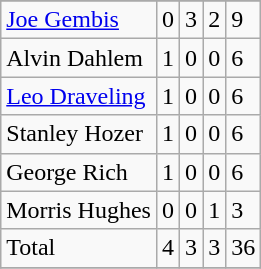<table class="wikitable">
<tr>
</tr>
<tr>
<td><a href='#'>Joe Gembis</a></td>
<td>0</td>
<td>3</td>
<td>2</td>
<td>9</td>
</tr>
<tr>
<td>Alvin Dahlem</td>
<td>1</td>
<td>0</td>
<td>0</td>
<td>6</td>
</tr>
<tr>
<td><a href='#'>Leo Draveling</a></td>
<td>1</td>
<td>0</td>
<td>0</td>
<td>6</td>
</tr>
<tr>
<td>Stanley Hozer</td>
<td>1</td>
<td>0</td>
<td>0</td>
<td>6</td>
</tr>
<tr>
<td>George Rich</td>
<td>1</td>
<td>0</td>
<td>0</td>
<td>6</td>
</tr>
<tr>
<td>Morris Hughes</td>
<td>0</td>
<td>0</td>
<td>1</td>
<td>3</td>
</tr>
<tr>
<td>Total</td>
<td>4</td>
<td>3</td>
<td>3</td>
<td>36</td>
</tr>
<tr>
</tr>
</table>
